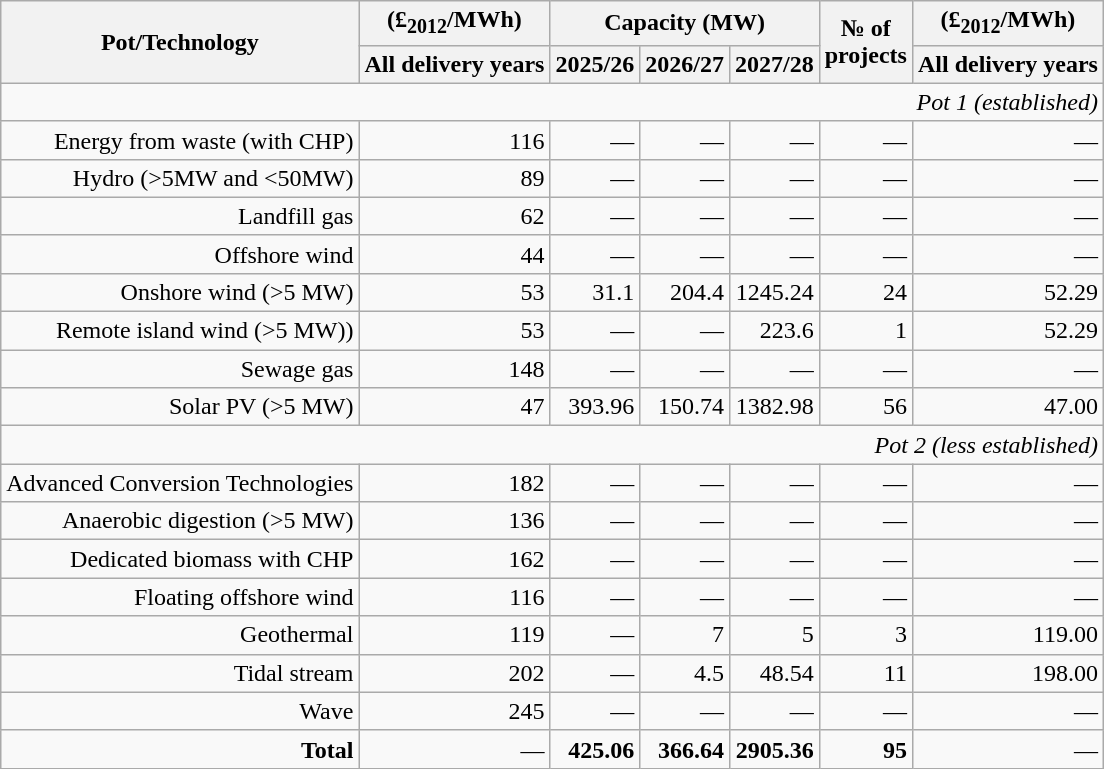<table class="wikitable col1left"  style="text-align:right">
<tr>
<th rowspan="2">Pot/Technology</th>
<th> (£<sub>2012</sub>/MWh)</th>
<th colspan="3">Capacity (MW)</th>
<th rowspan="2">№ of<br>projects</th>
<th> (£<sub>2012</sub>/MWh)</th>
</tr>
<tr>
<th>All delivery years</th>
<th>2025/26</th>
<th>2026/27</th>
<th>2027/28</th>
<th>All delivery years</th>
</tr>
<tr>
<td colspan="7"><em>Pot 1 (established)</em></td>
</tr>
<tr>
<td>Energy from waste (with CHP)</td>
<td>116</td>
<td>—</td>
<td>—</td>
<td>—</td>
<td>—</td>
<td>—</td>
</tr>
<tr>
<td>Hydro (>5MW and <50MW)</td>
<td>89</td>
<td>—</td>
<td>—</td>
<td>—</td>
<td>—</td>
<td>—</td>
</tr>
<tr>
<td>Landfill gas</td>
<td>62</td>
<td>—</td>
<td>—</td>
<td>—</td>
<td>—</td>
<td>—</td>
</tr>
<tr>
<td>Offshore wind</td>
<td>44</td>
<td>—</td>
<td>—</td>
<td>—</td>
<td>—</td>
<td>—</td>
</tr>
<tr>
<td>Onshore wind (>5 MW)</td>
<td>53</td>
<td>31.1</td>
<td>204.4</td>
<td>1245.24</td>
<td>24</td>
<td>52.29</td>
</tr>
<tr>
<td>Remote island wind (>5 MW))</td>
<td>53</td>
<td>—</td>
<td>—</td>
<td>223.6</td>
<td>1</td>
<td>52.29</td>
</tr>
<tr>
<td>Sewage gas</td>
<td>148</td>
<td>—</td>
<td>—</td>
<td>—</td>
<td>—</td>
<td>—</td>
</tr>
<tr>
<td>Solar PV (>5 MW)</td>
<td>47</td>
<td>393.96</td>
<td>150.74</td>
<td>1382.98</td>
<td>56</td>
<td>47.00</td>
</tr>
<tr>
<td colspan="7"><em>Pot 2 (less established)</em></td>
</tr>
<tr>
<td>Advanced Conversion Technologies</td>
<td>182</td>
<td>—</td>
<td>—</td>
<td>—</td>
<td>—</td>
<td>—</td>
</tr>
<tr>
<td>Anaerobic digestion (>5 MW)</td>
<td>136</td>
<td>—</td>
<td>—</td>
<td>—</td>
<td>—</td>
<td>—</td>
</tr>
<tr>
<td>Dedicated biomass with CHP</td>
<td>162</td>
<td>—</td>
<td>—</td>
<td>—</td>
<td>—</td>
<td>—</td>
</tr>
<tr>
<td>Floating offshore wind</td>
<td>116</td>
<td>—</td>
<td>—</td>
<td>—</td>
<td>—</td>
<td>—</td>
</tr>
<tr>
<td>Geothermal</td>
<td>119</td>
<td>—</td>
<td>7</td>
<td>5</td>
<td>3</td>
<td>119.00</td>
</tr>
<tr>
<td>Tidal stream</td>
<td>202</td>
<td>—</td>
<td>4.5</td>
<td>48.54</td>
<td>11</td>
<td>198.00</td>
</tr>
<tr>
<td>Wave</td>
<td>245</td>
<td>—</td>
<td>—</td>
<td>—</td>
<td>—</td>
<td>—</td>
</tr>
<tr>
<td><strong>Total</strong></td>
<td>—</td>
<td><strong>425.06</strong></td>
<td><strong>366.64</strong></td>
<td><strong>2905.36</strong></td>
<td><strong>95</strong></td>
<td>—</td>
</tr>
</table>
